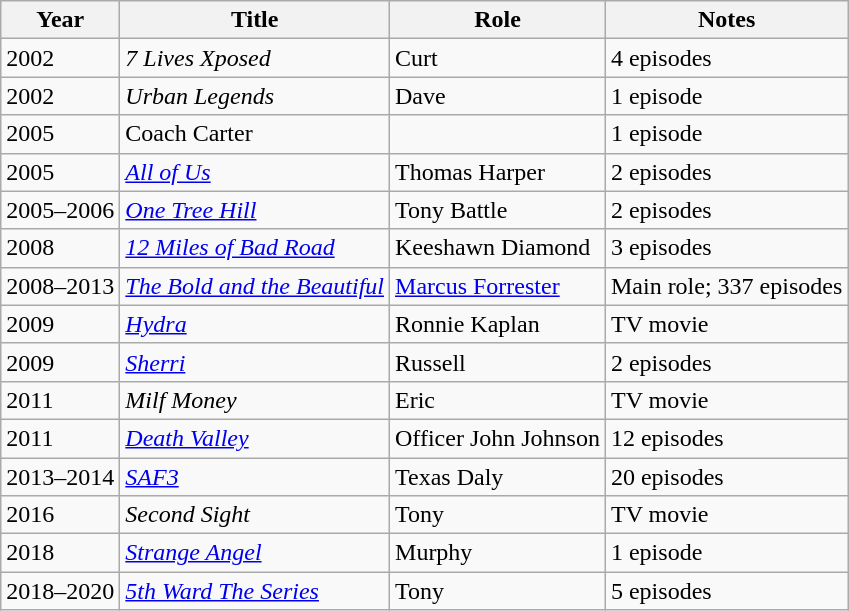<table class="wikitable">
<tr>
<th>Year</th>
<th>Title</th>
<th>Role</th>
<th>Notes</th>
</tr>
<tr>
<td>2002</td>
<td><em>7 Lives Xposed</em></td>
<td>Curt</td>
<td>4 episodes</td>
</tr>
<tr>
<td>2002</td>
<td><em>Urban Legends</em></td>
<td>Dave</td>
<td>1 episode</td>
</tr>
<tr>
<td>2005</td>
<td>Coach Carter</td>
<td></td>
<td>1 episode</td>
</tr>
<tr>
<td>2005</td>
<td><em><a href='#'>All of Us</a></em></td>
<td>Thomas Harper</td>
<td>2 episodes</td>
</tr>
<tr>
<td>2005–2006</td>
<td><a href='#'><em>One Tree Hill</em></a></td>
<td>Tony Battle</td>
<td>2 episodes</td>
</tr>
<tr>
<td>2008</td>
<td><em><a href='#'>12 Miles of Bad Road</a></em></td>
<td>Keeshawn Diamond</td>
<td>3 episodes</td>
</tr>
<tr>
<td>2008–2013</td>
<td><em><a href='#'>The Bold and the Beautiful</a></em></td>
<td><a href='#'>Marcus Forrester</a></td>
<td>Main role; 337 episodes</td>
</tr>
<tr>
<td>2009</td>
<td><a href='#'><em>Hydra</em></a></td>
<td>Ronnie Kaplan</td>
<td>TV movie</td>
</tr>
<tr>
<td>2009</td>
<td><em><a href='#'>Sherri</a></em></td>
<td>Russell</td>
<td>2 episodes</td>
</tr>
<tr>
<td>2011</td>
<td><em>Milf Money</em></td>
<td>Eric</td>
<td>TV movie</td>
</tr>
<tr>
<td>2011</td>
<td><a href='#'><em>Death Valley</em></a></td>
<td>Officer John Johnson</td>
<td>12 episodes</td>
</tr>
<tr>
<td>2013–2014</td>
<td><em><a href='#'>SAF3</a></em></td>
<td>Texas Daly</td>
<td>20 episodes</td>
</tr>
<tr>
<td>2016</td>
<td><em>Second Sight</em></td>
<td>Tony</td>
<td>TV movie</td>
</tr>
<tr>
<td>2018</td>
<td><em><a href='#'>Strange Angel</a></em></td>
<td>Murphy</td>
<td>1 episode</td>
</tr>
<tr>
<td>2018–2020</td>
<td><em><a href='#'>5th Ward The Series</a></em></td>
<td>Tony</td>
<td>5 episodes</td>
</tr>
</table>
